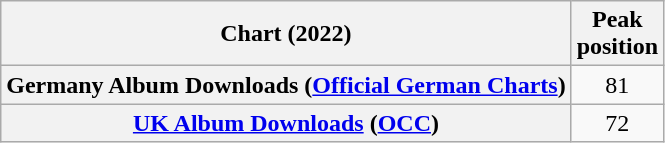<table class="wikitable sortable plainrowheaders" style="text-align:center">
<tr>
<th scope="col">Chart (2022)</th>
<th scope="col">Peak<br>position</th>
</tr>
<tr>
<th scope="row">Germany Album Downloads (<a href='#'>Official German Charts</a>)</th>
<td>81</td>
</tr>
<tr>
<th scope="row"><a href='#'>UK Album Downloads</a> (<a href='#'>OCC</a>)</th>
<td>72</td>
</tr>
</table>
